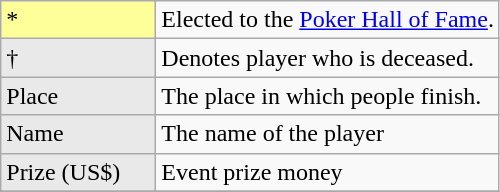<table class="wikitable">
<tr>
<td style="background-color:#FFFF99; width:6em;">*</td>
<td>Elected to the <a href='#'>Poker Hall of Fame</a>.</td>
</tr>
<tr>
<td style="background: #E9E9E9;">†</td>
<td>Denotes player who is deceased.</td>
</tr>
<tr>
<td style="background: #E9E9E9;">Place</td>
<td>The place in which people finish.</td>
</tr>
<tr>
<td style="background: #E9E9E9;">Name</td>
<td>The name of the player</td>
</tr>
<tr>
<td style="background: #E9E9E9;">Prize (US$)</td>
<td>Event prize money</td>
</tr>
<tr>
</tr>
</table>
